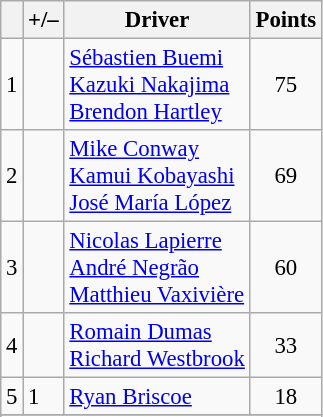<table class="wikitable" style="font-size: 95%;">
<tr>
<th scope="col"></th>
<th scope="col">+/–</th>
<th scope="col">Driver</th>
<th scope="col">Points</th>
</tr>
<tr>
<td align="center">1</td>
<td align="left"></td>
<td> <a href='#'>Sébastien Buemi</a><br> <a href='#'>Kazuki Nakajima</a><br> <a href='#'>Brendon Hartley</a></td>
<td align="center">75</td>
</tr>
<tr>
<td align="center">2</td>
<td align="left"></td>
<td> <a href='#'>Mike Conway</a><br> <a href='#'>Kamui Kobayashi</a><br> <a href='#'>José María López</a></td>
<td align="center">69</td>
</tr>
<tr>
<td align="center">3</td>
<td align="left"></td>
<td> <a href='#'>Nicolas Lapierre</a><br> <a href='#'>André Negrão</a><br> <a href='#'>Matthieu Vaxivière</a></td>
<td align="center">60</td>
</tr>
<tr>
<td align="center">4</td>
<td align="left"></td>
<td> <a href='#'>Romain Dumas</a><br> <a href='#'>Richard Westbrook</a></td>
<td align="center">33</td>
</tr>
<tr>
<td align="center">5</td>
<td align="left"> 1</td>
<td> <a href='#'>Ryan Briscoe</a></td>
<td align="center">18</td>
</tr>
<tr>
</tr>
<tr>
</tr>
</table>
